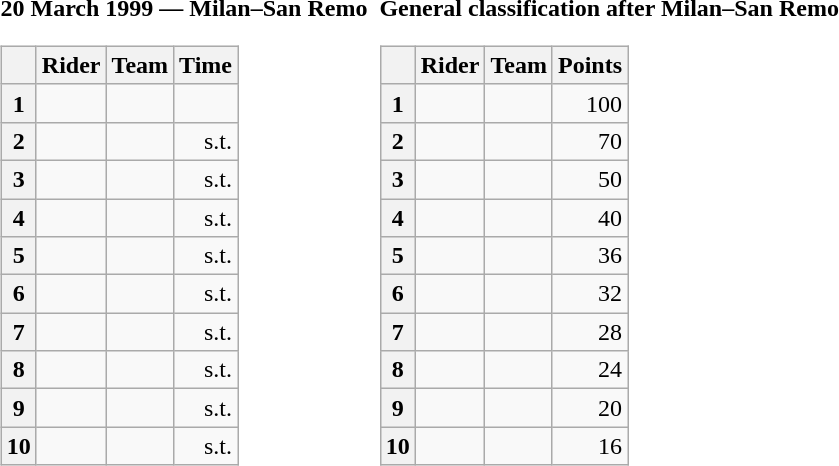<table>
<tr>
<td><strong>20 March 1999 — Milan–San Remo </strong><br><table class="wikitable">
<tr>
<th></th>
<th>Rider</th>
<th>Team</th>
<th>Time</th>
</tr>
<tr>
<th>1</th>
<td></td>
<td></td>
<td align="right"></td>
</tr>
<tr>
<th>2</th>
<td></td>
<td></td>
<td align="right">s.t.</td>
</tr>
<tr>
<th>3</th>
<td></td>
<td></td>
<td align="right">s.t.</td>
</tr>
<tr>
<th>4</th>
<td></td>
<td></td>
<td align="right">s.t.</td>
</tr>
<tr>
<th>5</th>
<td></td>
<td></td>
<td align="right">s.t.</td>
</tr>
<tr>
<th>6</th>
<td></td>
<td></td>
<td align="right">s.t.</td>
</tr>
<tr>
<th>7</th>
<td></td>
<td></td>
<td align="right">s.t.</td>
</tr>
<tr>
<th>8</th>
<td></td>
<td></td>
<td align="right">s.t.</td>
</tr>
<tr>
<th>9</th>
<td></td>
<td></td>
<td align="right">s.t.</td>
</tr>
<tr>
<th>10</th>
<td></td>
<td></td>
<td align="right">s.t.</td>
</tr>
</table>
</td>
<td></td>
<td><strong>General classification after Milan–San Remo</strong><br><table class="wikitable">
<tr>
<th></th>
<th>Rider</th>
<th>Team</th>
<th>Points</th>
</tr>
<tr>
<th>1</th>
<td> </td>
<td></td>
<td align="right">100</td>
</tr>
<tr>
<th>2</th>
<td></td>
<td></td>
<td align="right">70</td>
</tr>
<tr>
<th>3</th>
<td></td>
<td></td>
<td align="right">50</td>
</tr>
<tr>
<th>4</th>
<td></td>
<td></td>
<td align="right">40</td>
</tr>
<tr>
<th>5</th>
<td></td>
<td></td>
<td align="right">36</td>
</tr>
<tr>
<th>6</th>
<td></td>
<td></td>
<td align="right">32</td>
</tr>
<tr>
<th>7</th>
<td></td>
<td></td>
<td align="right">28</td>
</tr>
<tr>
<th>8</th>
<td></td>
<td></td>
<td align="right">24</td>
</tr>
<tr>
<th>9</th>
<td></td>
<td></td>
<td align="right">20</td>
</tr>
<tr>
<th>10</th>
<td></td>
<td></td>
<td align="right">16</td>
</tr>
</table>
</td>
</tr>
</table>
